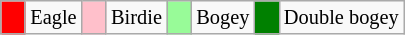<table class="wikitable" span = 50 style="font-size:85%">
<tr>
<td style="background: Red;" width=10></td>
<td>Eagle</td>
<td style="background: Pink;" width=10></td>
<td>Birdie</td>
<td style="background: PaleGreen;" width=10></td>
<td>Bogey</td>
<td style="background: Green;" width=10></td>
<td>Double bogey</td>
</tr>
</table>
